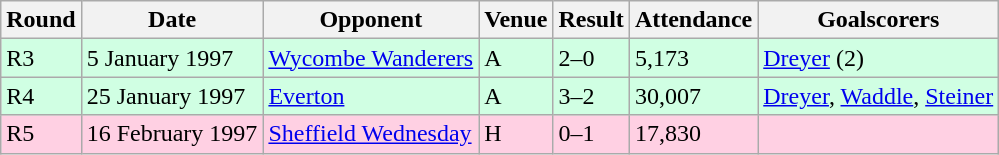<table class="wikitable">
<tr>
<th>Round</th>
<th>Date</th>
<th>Opponent</th>
<th>Venue</th>
<th>Result</th>
<th>Attendance</th>
<th>Goalscorers</th>
</tr>
<tr style="background-color: #d0ffe3;">
<td>R3</td>
<td>5 January 1997</td>
<td><a href='#'>Wycombe Wanderers</a></td>
<td>A</td>
<td>2–0</td>
<td>5,173</td>
<td><a href='#'>Dreyer</a> (2)</td>
</tr>
<tr style="background-color: #d0ffe3;">
<td>R4</td>
<td>25 January 1997</td>
<td><a href='#'>Everton</a></td>
<td>A</td>
<td>3–2</td>
<td>30,007</td>
<td><a href='#'>Dreyer</a>, <a href='#'>Waddle</a>, <a href='#'>Steiner</a></td>
</tr>
<tr style="background-color: #ffd0e3;">
<td>R5</td>
<td>16 February 1997</td>
<td><a href='#'>Sheffield Wednesday</a></td>
<td>H</td>
<td>0–1</td>
<td>17,830</td>
<td></td>
</tr>
</table>
